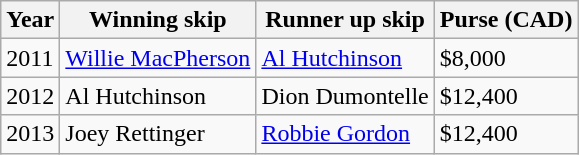<table class="wikitable">
<tr>
<th>Year</th>
<th>Winning skip</th>
<th>Runner up skip</th>
<th>Purse (CAD)</th>
</tr>
<tr>
<td>2011</td>
<td> <a href='#'>Willie MacPherson</a></td>
<td> <a href='#'>Al Hutchinson</a></td>
<td>$8,000</td>
</tr>
<tr>
<td>2012</td>
<td> Al Hutchinson</td>
<td> Dion Dumontelle</td>
<td>$12,400</td>
</tr>
<tr>
<td>2013</td>
<td> Joey Rettinger</td>
<td> <a href='#'>Robbie Gordon</a></td>
<td>$12,400</td>
</tr>
</table>
